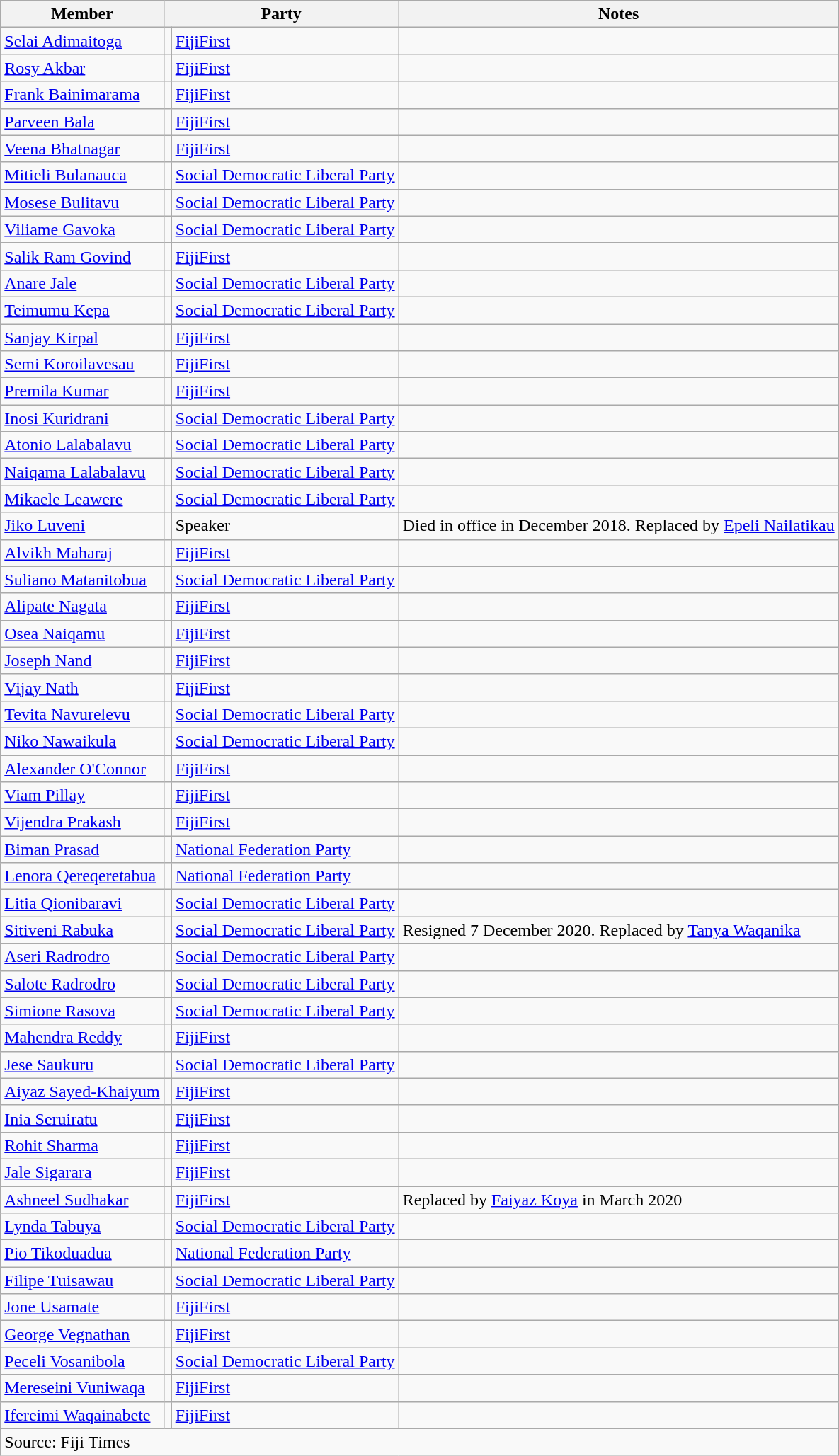<table class="wikitable sortable">
<tr>
<th>Member</th>
<th colspan=2>Party</th>
<th>Notes</th>
</tr>
<tr>
<td><a href='#'>Selai Adimaitoga</a></td>
<td bgcolor=></td>
<td><a href='#'>FijiFirst</a></td>
<td></td>
</tr>
<tr>
<td><a href='#'>Rosy Akbar</a></td>
<td bgcolor=></td>
<td><a href='#'>FijiFirst</a></td>
<td></td>
</tr>
<tr>
<td><a href='#'>Frank Bainimarama</a></td>
<td bgcolor=></td>
<td><a href='#'>FijiFirst</a></td>
<td></td>
</tr>
<tr>
<td><a href='#'>Parveen Bala</a></td>
<td bgcolor=></td>
<td><a href='#'>FijiFirst</a></td>
<td></td>
</tr>
<tr>
<td><a href='#'>Veena Bhatnagar</a></td>
<td bgcolor=></td>
<td><a href='#'>FijiFirst</a></td>
<td></td>
</tr>
<tr>
<td><a href='#'>Mitieli Bulanauca</a></td>
<td bgcolor=></td>
<td><a href='#'>Social Democratic Liberal Party</a></td>
<td></td>
</tr>
<tr>
<td><a href='#'>Mosese Bulitavu</a></td>
<td bgcolor=></td>
<td><a href='#'>Social Democratic Liberal Party</a></td>
<td></td>
</tr>
<tr>
<td><a href='#'>Viliame Gavoka</a></td>
<td bgcolor=></td>
<td><a href='#'>Social Democratic Liberal Party</a></td>
<td></td>
</tr>
<tr>
<td><a href='#'>Salik Ram Govind</a></td>
<td bgcolor=></td>
<td><a href='#'>FijiFirst</a></td>
<td></td>
</tr>
<tr>
<td><a href='#'>Anare Jale</a></td>
<td bgcolor=></td>
<td><a href='#'>Social Democratic Liberal Party</a></td>
<td></td>
</tr>
<tr>
<td><a href='#'>Teimumu Kepa</a></td>
<td bgcolor=></td>
<td><a href='#'>Social Democratic Liberal Party</a></td>
<td></td>
</tr>
<tr>
<td><a href='#'>Sanjay Kirpal</a></td>
<td bgcolor=></td>
<td><a href='#'>FijiFirst</a></td>
<td></td>
</tr>
<tr>
<td><a href='#'>Semi Koroilavesau</a></td>
<td bgcolor=></td>
<td><a href='#'>FijiFirst</a></td>
<td></td>
</tr>
<tr>
<td><a href='#'>Premila Kumar</a></td>
<td bgcolor=></td>
<td><a href='#'>FijiFirst</a></td>
<td></td>
</tr>
<tr>
<td><a href='#'>Inosi Kuridrani</a></td>
<td bgcolor=></td>
<td><a href='#'>Social Democratic Liberal Party</a></td>
<td></td>
</tr>
<tr>
<td><a href='#'>Atonio Lalabalavu</a></td>
<td bgcolor=></td>
<td><a href='#'>Social Democratic Liberal Party</a></td>
<td></td>
</tr>
<tr>
<td><a href='#'>Naiqama Lalabalavu</a></td>
<td bgcolor=></td>
<td><a href='#'>Social Democratic Liberal Party</a></td>
<td></td>
</tr>
<tr>
<td><a href='#'>Mikaele Leawere</a></td>
<td bgcolor=></td>
<td><a href='#'>Social Democratic Liberal Party</a></td>
<td></td>
</tr>
<tr>
<td><a href='#'>Jiko Luveni</a></td>
<td bgcolor=></td>
<td>Speaker</td>
<td>Died in office in December 2018. Replaced by <a href='#'>Epeli Nailatikau</a></td>
</tr>
<tr>
<td><a href='#'>Alvikh Maharaj</a></td>
<td bgcolor=></td>
<td><a href='#'>FijiFirst</a></td>
<td></td>
</tr>
<tr>
<td><a href='#'>Suliano Matanitobua</a></td>
<td bgcolor=></td>
<td><a href='#'>Social Democratic Liberal Party</a></td>
<td></td>
</tr>
<tr>
<td><a href='#'>Alipate Nagata</a></td>
<td bgcolor=></td>
<td><a href='#'>FijiFirst</a></td>
<td></td>
</tr>
<tr>
<td><a href='#'>Osea Naiqamu</a></td>
<td bgcolor=></td>
<td><a href='#'>FijiFirst</a></td>
<td></td>
</tr>
<tr>
<td><a href='#'>Joseph Nand</a></td>
<td bgcolor=></td>
<td><a href='#'>FijiFirst</a></td>
<td></td>
</tr>
<tr>
<td><a href='#'>Vijay Nath</a></td>
<td bgcolor=></td>
<td><a href='#'>FijiFirst</a></td>
<td></td>
</tr>
<tr>
<td><a href='#'>Tevita Navurelevu</a></td>
<td bgcolor=></td>
<td><a href='#'>Social Democratic Liberal Party</a></td>
<td></td>
</tr>
<tr>
<td><a href='#'>Niko Nawaikula</a></td>
<td bgcolor=></td>
<td><a href='#'>Social Democratic Liberal Party</a></td>
<td></td>
</tr>
<tr>
<td><a href='#'>Alexander O'Connor</a></td>
<td bgcolor=></td>
<td><a href='#'>FijiFirst</a></td>
<td></td>
</tr>
<tr>
<td><a href='#'>Viam Pillay</a></td>
<td bgcolor=></td>
<td><a href='#'>FijiFirst</a></td>
<td></td>
</tr>
<tr>
<td><a href='#'>Vijendra Prakash</a></td>
<td bgcolor=></td>
<td><a href='#'>FijiFirst</a></td>
<td></td>
</tr>
<tr>
<td><a href='#'>Biman Prasad</a></td>
<td bgcolor=></td>
<td><a href='#'>National Federation Party</a></td>
<td></td>
</tr>
<tr>
<td><a href='#'>Lenora Qereqeretabua</a></td>
<td bgcolor=></td>
<td><a href='#'>National Federation Party</a></td>
<td></td>
</tr>
<tr>
<td><a href='#'>Litia Qionibaravi</a></td>
<td bgcolor=></td>
<td><a href='#'>Social Democratic Liberal Party</a></td>
<td></td>
</tr>
<tr>
<td><a href='#'>Sitiveni Rabuka</a></td>
<td bgcolor=></td>
<td><a href='#'>Social Democratic Liberal Party</a></td>
<td>Resigned 7 December 2020. Replaced by <a href='#'>Tanya Waqanika</a></td>
</tr>
<tr>
<td><a href='#'>Aseri Radrodro</a></td>
<td bgcolor=></td>
<td><a href='#'>Social Democratic Liberal Party</a></td>
<td></td>
</tr>
<tr>
<td><a href='#'>Salote Radrodro</a></td>
<td bgcolor=></td>
<td><a href='#'>Social Democratic Liberal Party</a></td>
<td></td>
</tr>
<tr>
<td><a href='#'>Simione Rasova</a></td>
<td bgcolor=></td>
<td><a href='#'>Social Democratic Liberal Party</a></td>
<td></td>
</tr>
<tr>
<td><a href='#'>Mahendra Reddy</a></td>
<td bgcolor=></td>
<td><a href='#'>FijiFirst</a></td>
<td></td>
</tr>
<tr>
<td><a href='#'>Jese Saukuru</a></td>
<td bgcolor=></td>
<td><a href='#'>Social Democratic Liberal Party</a></td>
<td></td>
</tr>
<tr>
<td><a href='#'>Aiyaz Sayed-Khaiyum</a></td>
<td bgcolor=></td>
<td><a href='#'>FijiFirst</a></td>
<td></td>
</tr>
<tr>
<td><a href='#'>Inia Seruiratu</a></td>
<td bgcolor=></td>
<td><a href='#'>FijiFirst</a></td>
<td></td>
</tr>
<tr>
<td><a href='#'>Rohit Sharma</a></td>
<td bgcolor=></td>
<td><a href='#'>FijiFirst</a></td>
<td></td>
</tr>
<tr>
<td><a href='#'>Jale Sigarara</a></td>
<td bgcolor=></td>
<td><a href='#'>FijiFirst</a></td>
<td></td>
</tr>
<tr>
<td><a href='#'>Ashneel Sudhakar</a></td>
<td bgcolor=></td>
<td><a href='#'>FijiFirst</a></td>
<td>Replaced by <a href='#'>Faiyaz Koya</a> in March 2020</td>
</tr>
<tr>
<td><a href='#'>Lynda Tabuya</a></td>
<td bgcolor=></td>
<td><a href='#'>Social Democratic Liberal Party</a></td>
<td></td>
</tr>
<tr>
<td><a href='#'>Pio Tikoduadua</a></td>
<td bgcolor=></td>
<td><a href='#'>National Federation Party</a></td>
<td></td>
</tr>
<tr>
<td><a href='#'>Filipe Tuisawau</a></td>
<td bgcolor=></td>
<td><a href='#'>Social Democratic Liberal Party</a></td>
<td></td>
</tr>
<tr>
<td><a href='#'>Jone Usamate</a></td>
<td bgcolor=></td>
<td><a href='#'>FijiFirst</a></td>
<td></td>
</tr>
<tr>
<td><a href='#'>George Vegnathan</a></td>
<td bgcolor=></td>
<td><a href='#'>FijiFirst</a></td>
<td></td>
</tr>
<tr>
<td><a href='#'>Peceli Vosanibola</a></td>
<td bgcolor=></td>
<td><a href='#'>Social Democratic Liberal Party</a></td>
<td></td>
</tr>
<tr>
<td><a href='#'>Mereseini Vuniwaqa</a></td>
<td bgcolor=></td>
<td><a href='#'>FijiFirst</a></td>
<td></td>
</tr>
<tr>
<td><a href='#'>Ifereimi Waqainabete</a></td>
<td bgcolor=></td>
<td><a href='#'>FijiFirst</a></td>
<td></td>
</tr>
<tr class=sortbottom>
<td colspan=4>Source: Fiji Times</td>
</tr>
</table>
